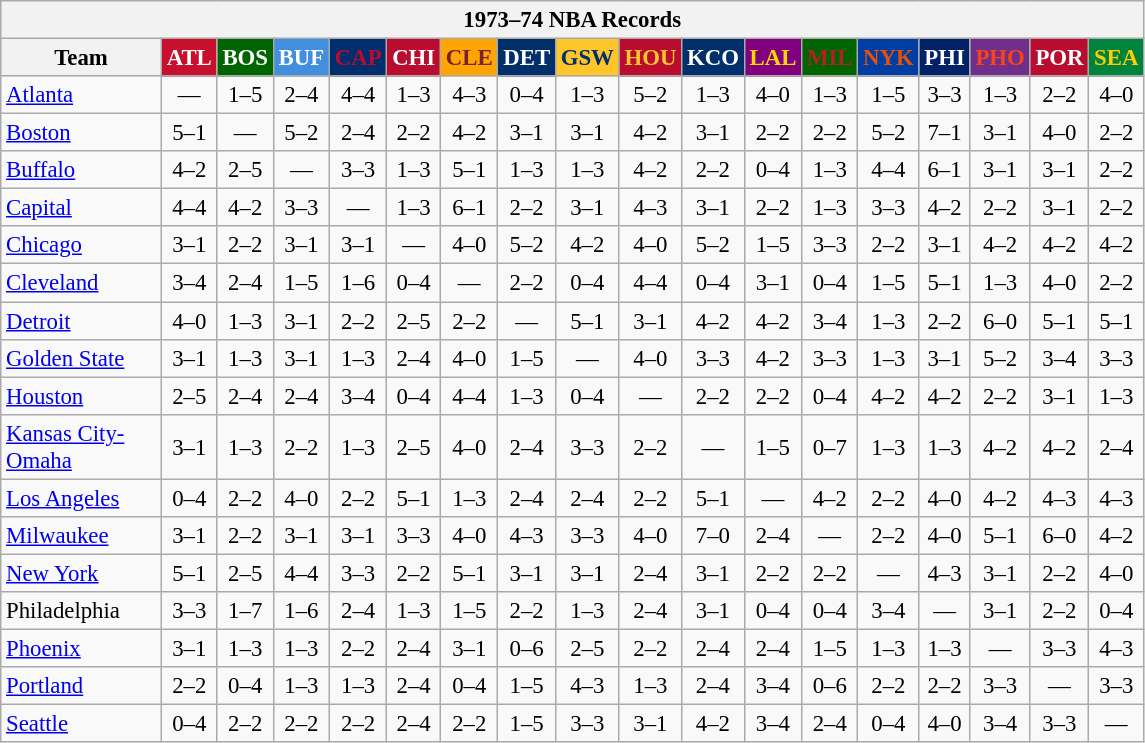<table class="wikitable" style="font-size:95%; text-align:center;">
<tr>
<th colspan=18>1973–74 NBA Records</th>
</tr>
<tr>
<th width=100>Team</th>
<th style="background:#C90F2E;color:#FFFFFF;width=35">ATL</th>
<th style="background:#006400;color:#FFFFFF;width=35">BOS</th>
<th style="background:#428FDF;color:#FFFFFF;width=35">BUF</th>
<th style="background:#012F6D;color:#BA0C2F;width=35">CAP</th>
<th style="background:#BA0C2F;color:#FFFFFF;width=35">CHI</th>
<th style="background:#FFA402;color:#77222F;width=35">CLE</th>
<th style="background:#012F6B;color:#FFFFFF;width=35">DET</th>
<th style="background:#FFC62C;color:#012F6B;width=35">GSW</th>
<th style="background:#BA0C2F;color:#FEC72E;width=35">HOU</th>
<th style="background:#012F6B;color:#FFFFFF;width=35">KCO</th>
<th style="background:#800080;color:#FFD700;width=35">LAL</th>
<th style="background:#006400;color:#B22222;width=35">MIL</th>
<th style="background:#003EA4;color:#E35208;width=35">NYK</th>
<th style="background:#012268;color:#FFFFFF;width=35">PHI</th>
<th style="background:#702F8B;color:#FA4417;width=35">PHO</th>
<th style="background:#BA0C2F;color:#FFFFFF;width=35">POR</th>
<th style="background:#00843D;color:#FFCD01;width=35">SEA</th>
</tr>
<tr>
<td style="text-align:left;"><a href='#'>Atlanta</a></td>
<td>—</td>
<td>1–5</td>
<td>2–4</td>
<td>4–4</td>
<td>1–3</td>
<td>4–3</td>
<td>0–4</td>
<td>1–3</td>
<td>5–2</td>
<td>1–3</td>
<td>4–0</td>
<td>1–3</td>
<td>1–5</td>
<td>3–3</td>
<td>1–3</td>
<td>2–2</td>
<td>4–0</td>
</tr>
<tr>
<td style="text-align:left;"><a href='#'>Boston</a></td>
<td>5–1</td>
<td>—</td>
<td>5–2</td>
<td>2–4</td>
<td>2–2</td>
<td>4–2</td>
<td>3–1</td>
<td>3–1</td>
<td>4–2</td>
<td>3–1</td>
<td>2–2</td>
<td>2–2</td>
<td>5–2</td>
<td>7–1</td>
<td>3–1</td>
<td>4–0</td>
<td>2–2</td>
</tr>
<tr>
<td style="text-align:left;"><a href='#'>Buffalo</a></td>
<td>4–2</td>
<td>2–5</td>
<td>—</td>
<td>3–3</td>
<td>1–3</td>
<td>5–1</td>
<td>1–3</td>
<td>1–3</td>
<td>4–2</td>
<td>2–2</td>
<td>0–4</td>
<td>1–3</td>
<td>4–4</td>
<td>6–1</td>
<td>3–1</td>
<td>3–1</td>
<td>2–2</td>
</tr>
<tr>
<td style="text-align:left;"><a href='#'>Capital</a></td>
<td>4–4</td>
<td>4–2</td>
<td>3–3</td>
<td>—</td>
<td>1–3</td>
<td>6–1</td>
<td>2–2</td>
<td>3–1</td>
<td>4–3</td>
<td>3–1</td>
<td>2–2</td>
<td>1–3</td>
<td>3–3</td>
<td>4–2</td>
<td>2–2</td>
<td>3–1</td>
<td>2–2</td>
</tr>
<tr>
<td style="text-align:left;"><a href='#'>Chicago</a></td>
<td>3–1</td>
<td>2–2</td>
<td>3–1</td>
<td>3–1</td>
<td>—</td>
<td>4–0</td>
<td>5–2</td>
<td>4–2</td>
<td>4–0</td>
<td>5–2</td>
<td>1–5</td>
<td>3–3</td>
<td>2–2</td>
<td>3–1</td>
<td>4–2</td>
<td>4–2</td>
<td>4–2</td>
</tr>
<tr>
<td style="text-align:left;"><a href='#'>Cleveland</a></td>
<td>3–4</td>
<td>2–4</td>
<td>1–5</td>
<td>1–6</td>
<td>0–4</td>
<td>—</td>
<td>2–2</td>
<td>0–4</td>
<td>4–4</td>
<td>0–4</td>
<td>3–1</td>
<td>0–4</td>
<td>1–5</td>
<td>5–1</td>
<td>1–3</td>
<td>4–0</td>
<td>2–2</td>
</tr>
<tr>
<td style="text-align:left;"><a href='#'>Detroit</a></td>
<td>4–0</td>
<td>1–3</td>
<td>3–1</td>
<td>2–2</td>
<td>2–5</td>
<td>2–2</td>
<td>—</td>
<td>5–1</td>
<td>3–1</td>
<td>4–2</td>
<td>4–2</td>
<td>3–4</td>
<td>1–3</td>
<td>2–2</td>
<td>6–0</td>
<td>5–1</td>
<td>5–1</td>
</tr>
<tr>
<td style="text-align:left;"><a href='#'>Golden State</a></td>
<td>3–1</td>
<td>1–3</td>
<td>3–1</td>
<td>1–3</td>
<td>2–4</td>
<td>4–0</td>
<td>1–5</td>
<td>—</td>
<td>4–0</td>
<td>3–3</td>
<td>4–2</td>
<td>3–3</td>
<td>1–3</td>
<td>3–1</td>
<td>5–2</td>
<td>3–4</td>
<td>3–3</td>
</tr>
<tr>
<td style="text-align:left;"><a href='#'>Houston</a></td>
<td>2–5</td>
<td>2–4</td>
<td>2–4</td>
<td>3–4</td>
<td>0–4</td>
<td>4–4</td>
<td>1–3</td>
<td>0–4</td>
<td>—</td>
<td>2–2</td>
<td>2–2</td>
<td>0–4</td>
<td>4–2</td>
<td>4–2</td>
<td>2–2</td>
<td>3–1</td>
<td>1–3</td>
</tr>
<tr>
<td style="text-align:left;"><a href='#'>Kansas City-Omaha</a></td>
<td>3–1</td>
<td>1–3</td>
<td>2–2</td>
<td>1–3</td>
<td>2–5</td>
<td>4–0</td>
<td>2–4</td>
<td>3–3</td>
<td>2–2</td>
<td>—</td>
<td>1–5</td>
<td>0–7</td>
<td>1–3</td>
<td>1–3</td>
<td>4–2</td>
<td>4–2</td>
<td>2–4</td>
</tr>
<tr>
<td style="text-align:left;"><a href='#'>Los Angeles</a></td>
<td>0–4</td>
<td>2–2</td>
<td>4–0</td>
<td>2–2</td>
<td>5–1</td>
<td>1–3</td>
<td>2–4</td>
<td>2–4</td>
<td>2–2</td>
<td>5–1</td>
<td>—</td>
<td>4–2</td>
<td>2–2</td>
<td>4–0</td>
<td>4–2</td>
<td>4–3</td>
<td>4–3</td>
</tr>
<tr>
<td style="text-align:left;"><a href='#'>Milwaukee</a></td>
<td>3–1</td>
<td>2–2</td>
<td>3–1</td>
<td>3–1</td>
<td>3–3</td>
<td>4–0</td>
<td>4–3</td>
<td>3–3</td>
<td>4–0</td>
<td>7–0</td>
<td>2–4</td>
<td>—</td>
<td>2–2</td>
<td>4–0</td>
<td>5–1</td>
<td>6–0</td>
<td>4–2</td>
</tr>
<tr>
<td style="text-align:left;"><a href='#'>New York</a></td>
<td>5–1</td>
<td>2–5</td>
<td>4–4</td>
<td>3–3</td>
<td>2–2</td>
<td>5–1</td>
<td>3–1</td>
<td>3–1</td>
<td>2–4</td>
<td>3–1</td>
<td>2–2</td>
<td>2–2</td>
<td>—</td>
<td>4–3</td>
<td>3–1</td>
<td>2–2</td>
<td>4–0</td>
</tr>
<tr>
<td style="text-align:left;">Philadelphia</td>
<td>3–3</td>
<td>1–7</td>
<td>1–6</td>
<td>2–4</td>
<td>1–3</td>
<td>1–5</td>
<td>2–2</td>
<td>1–3</td>
<td>2–4</td>
<td>3–1</td>
<td>0–4</td>
<td>0–4</td>
<td>3–4</td>
<td>—</td>
<td>3–1</td>
<td>2–2</td>
<td>0–4</td>
</tr>
<tr>
<td style="text-align:left;"><a href='#'>Phoenix</a></td>
<td>3–1</td>
<td>1–3</td>
<td>1–3</td>
<td>2–2</td>
<td>2–4</td>
<td>3–1</td>
<td>0–6</td>
<td>2–5</td>
<td>2–2</td>
<td>2–4</td>
<td>2–4</td>
<td>1–5</td>
<td>1–3</td>
<td>1–3</td>
<td>—</td>
<td>3–3</td>
<td>4–3</td>
</tr>
<tr>
<td style="text-align:left;"><a href='#'>Portland</a></td>
<td>2–2</td>
<td>0–4</td>
<td>1–3</td>
<td>1–3</td>
<td>2–4</td>
<td>0–4</td>
<td>1–5</td>
<td>4–3</td>
<td>1–3</td>
<td>2–4</td>
<td>3–4</td>
<td>0–6</td>
<td>2–2</td>
<td>2–2</td>
<td>3–3</td>
<td>—</td>
<td>3–3</td>
</tr>
<tr>
<td style="text-align:left;"><a href='#'>Seattle</a></td>
<td>0–4</td>
<td>2–2</td>
<td>2–2</td>
<td>2–2</td>
<td>2–4</td>
<td>2–2</td>
<td>1–5</td>
<td>3–3</td>
<td>3–1</td>
<td>4–2</td>
<td>3–4</td>
<td>2–4</td>
<td>0–4</td>
<td>4–0</td>
<td>3–4</td>
<td>3–3</td>
<td>—</td>
</tr>
</table>
